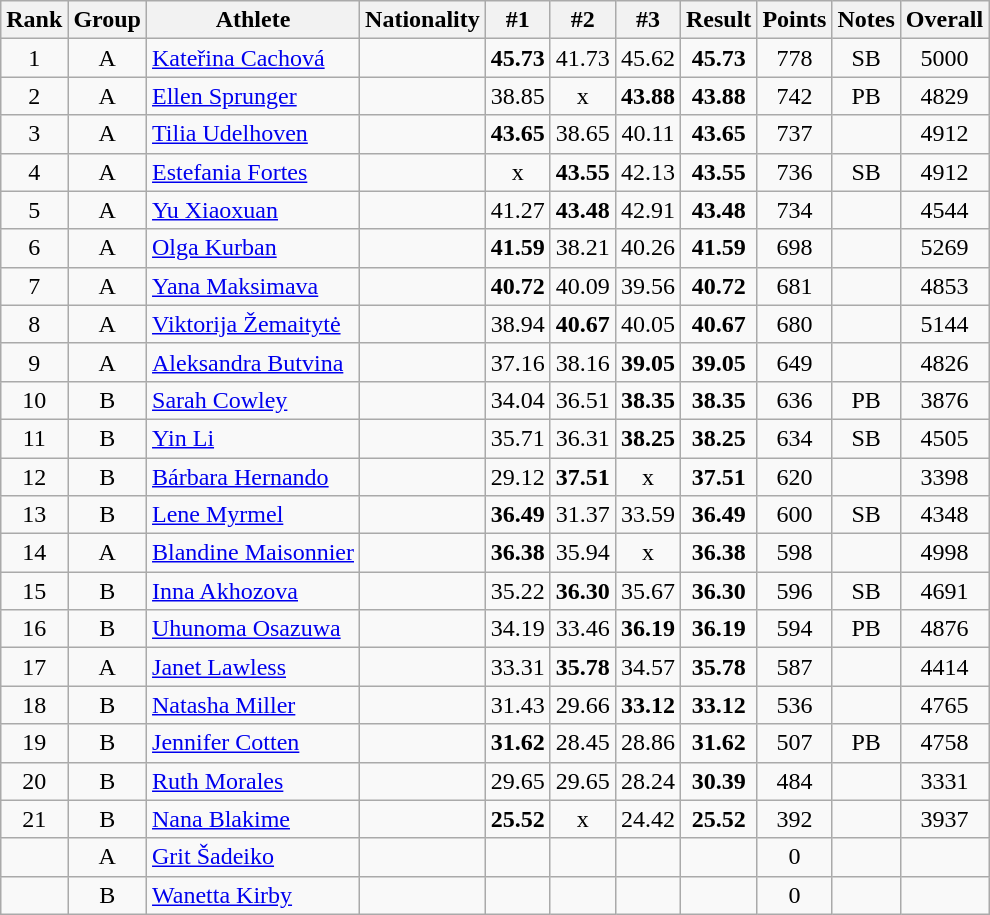<table class="wikitable sortable" style="text-align:center">
<tr>
<th>Rank</th>
<th>Group</th>
<th>Athlete</th>
<th>Nationality</th>
<th>#1</th>
<th>#2</th>
<th>#3</th>
<th>Result</th>
<th>Points</th>
<th>Notes</th>
<th>Overall</th>
</tr>
<tr>
<td>1</td>
<td>A</td>
<td align=left><a href='#'>Kateřina Cachová</a></td>
<td align=left></td>
<td><strong>45.73</strong></td>
<td>41.73</td>
<td>45.62</td>
<td><strong>45.73</strong></td>
<td>778</td>
<td>SB</td>
<td>5000</td>
</tr>
<tr>
<td>2</td>
<td>A</td>
<td align=left><a href='#'>Ellen Sprunger</a></td>
<td align=left></td>
<td>38.85</td>
<td>x</td>
<td><strong>43.88</strong></td>
<td><strong>43.88</strong></td>
<td>742</td>
<td>PB</td>
<td>4829</td>
</tr>
<tr>
<td>3</td>
<td>A</td>
<td align=left><a href='#'>Tilia Udelhoven</a></td>
<td align=left></td>
<td><strong>43.65</strong></td>
<td>38.65</td>
<td>40.11</td>
<td><strong>43.65</strong></td>
<td>737</td>
<td></td>
<td>4912</td>
</tr>
<tr>
<td>4</td>
<td>A</td>
<td align=left><a href='#'>Estefania Fortes</a></td>
<td align=left></td>
<td>x</td>
<td><strong>43.55</strong></td>
<td>42.13</td>
<td><strong>43.55</strong></td>
<td>736</td>
<td>SB</td>
<td>4912</td>
</tr>
<tr>
<td>5</td>
<td>A</td>
<td align=left><a href='#'>Yu Xiaoxuan</a></td>
<td align=left></td>
<td>41.27</td>
<td><strong>43.48</strong></td>
<td>42.91</td>
<td><strong>43.48</strong></td>
<td>734</td>
<td></td>
<td>4544</td>
</tr>
<tr>
<td>6</td>
<td>A</td>
<td align=left><a href='#'>Olga Kurban</a></td>
<td align=left></td>
<td><strong>41.59</strong></td>
<td>38.21</td>
<td>40.26</td>
<td><strong>41.59</strong></td>
<td>698</td>
<td></td>
<td>5269</td>
</tr>
<tr>
<td>7</td>
<td>A</td>
<td align=left><a href='#'>Yana Maksimava</a></td>
<td align=left></td>
<td><strong>40.72</strong></td>
<td>40.09</td>
<td>39.56</td>
<td><strong>40.72</strong></td>
<td>681</td>
<td></td>
<td>4853</td>
</tr>
<tr>
<td>8</td>
<td>A</td>
<td align=left><a href='#'>Viktorija Žemaitytė</a></td>
<td align=left></td>
<td>38.94</td>
<td><strong>40.67</strong></td>
<td>40.05</td>
<td><strong>40.67</strong></td>
<td>680</td>
<td></td>
<td>5144</td>
</tr>
<tr>
<td>9</td>
<td>A</td>
<td align=left><a href='#'>Aleksandra Butvina</a></td>
<td align=left></td>
<td>37.16</td>
<td>38.16</td>
<td><strong>39.05</strong></td>
<td><strong>39.05</strong></td>
<td>649</td>
<td></td>
<td>4826</td>
</tr>
<tr>
<td>10</td>
<td>B</td>
<td align=left><a href='#'>Sarah Cowley</a></td>
<td align=left></td>
<td>34.04</td>
<td>36.51</td>
<td><strong>38.35</strong></td>
<td><strong>38.35</strong></td>
<td>636</td>
<td>PB</td>
<td>3876</td>
</tr>
<tr>
<td>11</td>
<td>B</td>
<td align=left><a href='#'>Yin Li</a></td>
<td align=left></td>
<td>35.71</td>
<td>36.31</td>
<td><strong>38.25</strong></td>
<td><strong>38.25</strong></td>
<td>634</td>
<td>SB</td>
<td>4505</td>
</tr>
<tr>
<td>12</td>
<td>B</td>
<td align=left><a href='#'>Bárbara Hernando</a></td>
<td align=left></td>
<td>29.12</td>
<td><strong>37.51</strong></td>
<td>x</td>
<td><strong>37.51</strong></td>
<td>620</td>
<td></td>
<td>3398</td>
</tr>
<tr>
<td>13</td>
<td>B</td>
<td align=left><a href='#'>Lene Myrmel</a></td>
<td align=left></td>
<td><strong>36.49</strong></td>
<td>31.37</td>
<td>33.59</td>
<td><strong>36.49</strong></td>
<td>600</td>
<td>SB</td>
<td>4348</td>
</tr>
<tr>
<td>14</td>
<td>A</td>
<td align=left><a href='#'>Blandine Maisonnier</a></td>
<td align=left></td>
<td><strong>36.38</strong></td>
<td>35.94</td>
<td>x</td>
<td><strong>36.38</strong></td>
<td>598</td>
<td></td>
<td>4998</td>
</tr>
<tr>
<td>15</td>
<td>B</td>
<td align=left><a href='#'>Inna Akhozova</a></td>
<td align=left></td>
<td>35.22</td>
<td><strong>36.30</strong></td>
<td>35.67</td>
<td><strong>36.30</strong></td>
<td>596</td>
<td>SB</td>
<td>4691</td>
</tr>
<tr>
<td>16</td>
<td>B</td>
<td align=left><a href='#'>Uhunoma Osazuwa</a></td>
<td align=left></td>
<td>34.19</td>
<td>33.46</td>
<td><strong>36.19</strong></td>
<td><strong>36.19</strong></td>
<td>594</td>
<td>PB</td>
<td>4876</td>
</tr>
<tr>
<td>17</td>
<td>A</td>
<td align=left><a href='#'>Janet Lawless</a></td>
<td align=left></td>
<td>33.31</td>
<td><strong>35.78</strong></td>
<td>34.57</td>
<td><strong>35.78</strong></td>
<td>587</td>
<td></td>
<td>4414</td>
</tr>
<tr>
<td>18</td>
<td>B</td>
<td align=left><a href='#'>Natasha Miller</a></td>
<td align=left></td>
<td>31.43</td>
<td>29.66</td>
<td><strong>33.12</strong></td>
<td><strong>33.12</strong></td>
<td>536</td>
<td></td>
<td>4765</td>
</tr>
<tr>
<td>19</td>
<td>B</td>
<td align=left><a href='#'>Jennifer Cotten</a></td>
<td align=left></td>
<td><strong>31.62</strong></td>
<td>28.45</td>
<td>28.86</td>
<td><strong>31.62</strong></td>
<td>507</td>
<td>PB</td>
<td>4758</td>
</tr>
<tr>
<td>20</td>
<td>B</td>
<td align=left><a href='#'>Ruth Morales</a></td>
<td align=left></td>
<td>29.65</td>
<td>29.65</td>
<td>28.24</td>
<td><strong>30.39</strong></td>
<td>484</td>
<td></td>
<td>3331</td>
</tr>
<tr>
<td>21</td>
<td>B</td>
<td align=left><a href='#'>Nana Blakime</a></td>
<td align=left></td>
<td><strong>25.52</strong></td>
<td>x</td>
<td>24.42</td>
<td><strong>25.52</strong></td>
<td>392</td>
<td></td>
<td>3937</td>
</tr>
<tr>
<td></td>
<td>A</td>
<td align=left><a href='#'>Grit Šadeiko</a></td>
<td align=left></td>
<td></td>
<td></td>
<td></td>
<td><strong></strong></td>
<td>0</td>
<td></td>
<td></td>
</tr>
<tr>
<td></td>
<td>B</td>
<td align=left><a href='#'>Wanetta Kirby</a></td>
<td align=left></td>
<td></td>
<td></td>
<td></td>
<td><strong></strong></td>
<td>0</td>
<td></td>
<td></td>
</tr>
</table>
